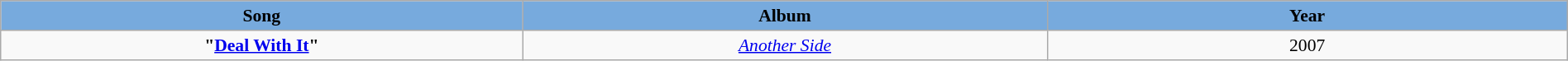<table class="wikitable" style="margin:0.5em auto; clear:both; font-size:.9em; text-align:center; width:100%">
<tr>
<th width="500" style="background: #7ad;">Song</th>
<th width="500" style="background: #7ad;">Album</th>
<th width="500" style="background: #7ad;">Year</th>
</tr>
<tr>
<td><strong>"<a href='#'>Deal With It</a>"</strong></td>
<td><em><a href='#'>Another Side</a></em></td>
<td>2007</td>
</tr>
</table>
